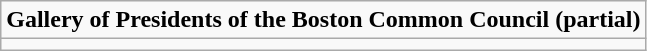<table role="presentation" class="wikitable mw-collapsible">
<tr>
<td><strong> Gallery of Presidents of the Boston Common Council (partial) </strong></td>
</tr>
<tr>
<td></td>
</tr>
</table>
